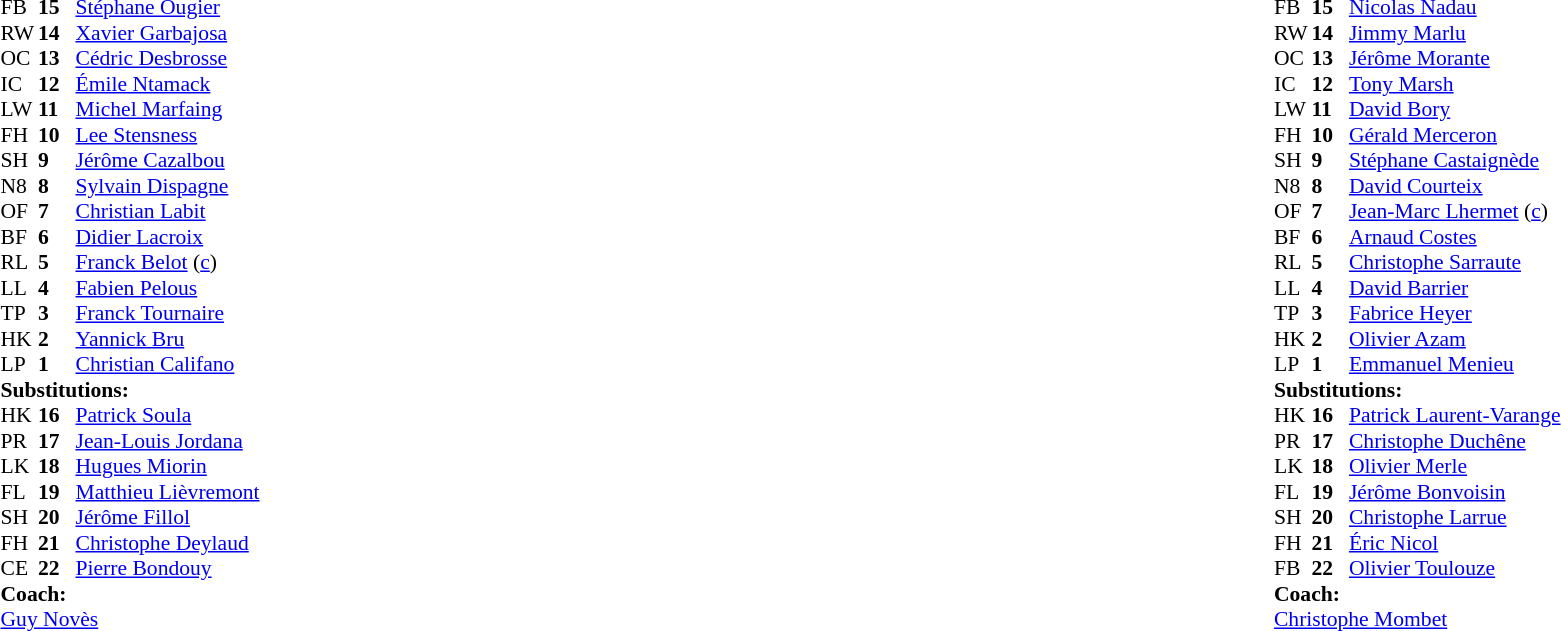<table width="100%">
<tr>
<td valign="top" width="50%"><br><table style="font-size: 90%" cellspacing="0" cellpadding="0">
<tr>
<th width="25"></th>
<th width="25"></th>
</tr>
<tr>
<td>FB</td>
<td><strong>15</strong></td>
<td> <a href='#'>Stéphane Ougier</a></td>
</tr>
<tr>
<td>RW</td>
<td><strong>14</strong></td>
<td> <a href='#'>Xavier Garbajosa</a></td>
</tr>
<tr>
<td>OC</td>
<td><strong>13</strong></td>
<td> <a href='#'>Cédric Desbrosse</a></td>
<td></td>
</tr>
<tr>
<td>IC</td>
<td><strong>12</strong></td>
<td> <a href='#'>Émile Ntamack</a></td>
</tr>
<tr>
<td>LW</td>
<td><strong>11</strong></td>
<td> <a href='#'>Michel Marfaing</a></td>
</tr>
<tr>
<td>FH</td>
<td><strong>10</strong></td>
<td> <a href='#'>Lee Stensness</a></td>
</tr>
<tr>
<td>SH</td>
<td><strong>9</strong></td>
<td> <a href='#'>Jérôme Cazalbou</a></td>
</tr>
<tr>
<td>N8</td>
<td><strong>8</strong></td>
<td> <a href='#'>Sylvain Dispagne</a></td>
<td></td>
</tr>
<tr>
<td>OF</td>
<td><strong>7</strong></td>
<td> <a href='#'>Christian Labit</a></td>
<td></td>
</tr>
<tr>
<td>BF</td>
<td><strong>6</strong></td>
<td> <a href='#'>Didier Lacroix</a></td>
</tr>
<tr>
<td>RL</td>
<td><strong>5</strong></td>
<td> <a href='#'>Franck Belot</a> (<a href='#'>c</a>)</td>
</tr>
<tr>
<td>LL</td>
<td><strong>4</strong></td>
<td> <a href='#'>Fabien Pelous</a></td>
<td></td>
</tr>
<tr>
<td>TP</td>
<td><strong>3</strong></td>
<td> <a href='#'>Franck Tournaire</a></td>
<td></td>
</tr>
<tr>
<td>HK</td>
<td><strong>2</strong></td>
<td> <a href='#'>Yannick Bru</a></td>
</tr>
<tr>
<td>LP</td>
<td><strong>1</strong></td>
<td> <a href='#'>Christian Califano</a></td>
<td></td>
</tr>
<tr>
<td colspan=3><strong>Substitutions:</strong></td>
</tr>
<tr>
<td>HK</td>
<td><strong>16</strong></td>
<td> <a href='#'>Patrick Soula</a></td>
</tr>
<tr>
<td>PR</td>
<td><strong>17</strong></td>
<td> <a href='#'>Jean-Louis Jordana</a></td>
<td></td>
</tr>
<tr>
<td>LK</td>
<td><strong>18</strong></td>
<td> <a href='#'>Hugues Miorin</a></td>
<td></td>
</tr>
<tr>
<td>FL</td>
<td><strong>19</strong></td>
<td> <a href='#'>Matthieu Lièvremont</a></td>
<td></td>
</tr>
<tr>
<td>SH</td>
<td><strong>20</strong></td>
<td> <a href='#'>Jérôme Fillol</a></td>
</tr>
<tr>
<td>FH</td>
<td><strong>21</strong></td>
<td> <a href='#'>Christophe Deylaud</a></td>
</tr>
<tr>
<td>CE</td>
<td><strong>22</strong></td>
<td> <a href='#'>Pierre Bondouy</a></td>
<td></td>
</tr>
<tr>
<td colspan="3"><strong>Coach:</strong></td>
</tr>
<tr>
<td colspan="4"> <a href='#'>Guy Novès</a></td>
</tr>
</table>
</td>
<td valign="top" width="50%"><br><table style="font-size: 90%" cellspacing="0" cellpadding="0" align="center">
<tr>
<th width="25"></th>
<th width="25"></th>
</tr>
<tr>
<td>FB</td>
<td><strong>15</strong></td>
<td> <a href='#'>Nicolas Nadau</a></td>
<td></td>
</tr>
<tr>
<td>RW</td>
<td><strong>14</strong></td>
<td> <a href='#'>Jimmy Marlu</a></td>
</tr>
<tr>
<td>OC</td>
<td><strong>13</strong></td>
<td> <a href='#'>Jérôme Morante</a></td>
</tr>
<tr>
<td>IC</td>
<td><strong>12</strong></td>
<td> <a href='#'>Tony Marsh</a></td>
</tr>
<tr>
<td>LW</td>
<td><strong>11</strong></td>
<td> <a href='#'>David Bory</a></td>
</tr>
<tr>
<td>FH</td>
<td><strong>10</strong></td>
<td> <a href='#'>Gérald Merceron</a></td>
<td></td>
</tr>
<tr>
<td>SH</td>
<td><strong>9</strong></td>
<td> <a href='#'>Stéphane Castaignède</a></td>
<td></td>
</tr>
<tr>
<td>N8</td>
<td><strong>8</strong></td>
<td> <a href='#'>David Courteix</a></td>
<td></td>
</tr>
<tr>
<td>OF</td>
<td><strong>7</strong></td>
<td> <a href='#'>Jean-Marc Lhermet</a>  (<a href='#'>c</a>)</td>
<td></td>
</tr>
<tr>
<td>BF</td>
<td><strong>6</strong></td>
<td> <a href='#'>Arnaud Costes</a></td>
</tr>
<tr>
<td>RL</td>
<td><strong>5</strong></td>
<td> <a href='#'>Christophe Sarraute</a></td>
<td></td>
</tr>
<tr>
<td>LL</td>
<td><strong>4</strong></td>
<td> <a href='#'>David Barrier</a></td>
</tr>
<tr>
<td>TP</td>
<td><strong>3</strong></td>
<td> <a href='#'>Fabrice Heyer</a></td>
<td></td>
</tr>
<tr>
<td>HK</td>
<td><strong>2</strong></td>
<td> <a href='#'>Olivier Azam</a></td>
<td></td>
</tr>
<tr>
<td>LP</td>
<td><strong>1</strong></td>
<td> <a href='#'>Emmanuel Menieu</a></td>
<td></td>
</tr>
<tr>
<td colspan=3><strong>Substitutions:</strong></td>
</tr>
<tr>
<td>HK</td>
<td><strong>16</strong></td>
<td> <a href='#'>Patrick Laurent-Varange</a></td>
<td></td>
</tr>
<tr>
<td>PR</td>
<td><strong>17</strong></td>
<td> <a href='#'>Christophe Duchêne</a></td>
<td></td>
</tr>
<tr>
<td>LK</td>
<td><strong>18</strong></td>
<td> <a href='#'>Olivier Merle</a></td>
<td></td>
</tr>
<tr>
<td>FL</td>
<td><strong>19</strong></td>
<td> <a href='#'>Jérôme Bonvoisin</a></td>
<td></td>
</tr>
<tr>
<td>SH</td>
<td><strong>20</strong></td>
<td> <a href='#'>Christophe Larrue</a></td>
<td></td>
</tr>
<tr>
<td>FH</td>
<td><strong>21</strong></td>
<td> <a href='#'>Éric Nicol</a></td>
<td></td>
</tr>
<tr>
<td>FB</td>
<td><strong>22</strong></td>
<td> <a href='#'>Olivier Toulouze</a></td>
<td></td>
</tr>
<tr>
<td colspan="3"><strong>Coach:</strong></td>
</tr>
<tr>
<td colspan="4"> <a href='#'>Christophe Mombet</a></td>
</tr>
</table>
</td>
</tr>
</table>
